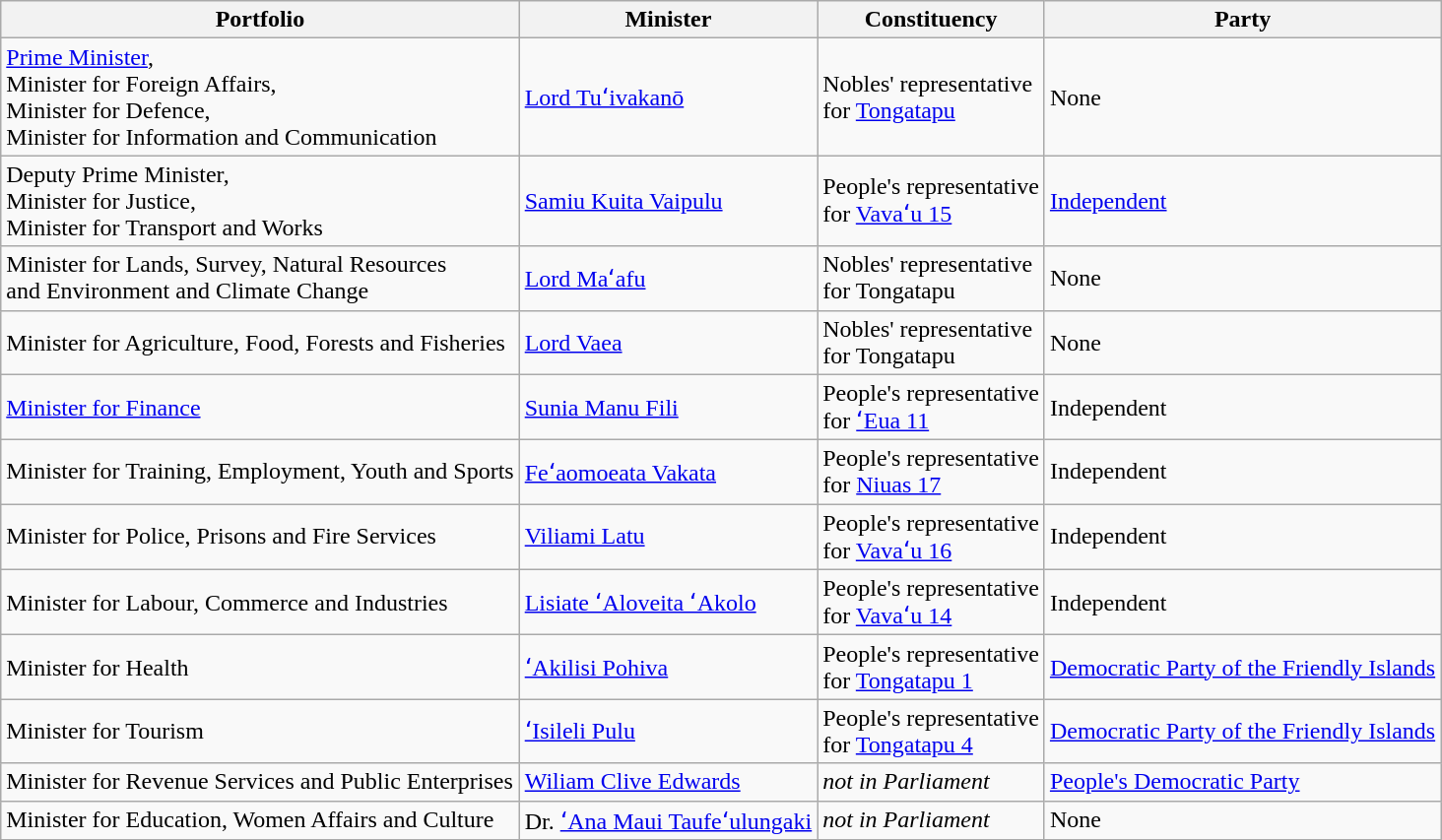<table class="wikitable">
<tr>
<th>Portfolio</th>
<th>Minister</th>
<th>Constituency</th>
<th>Party</th>
</tr>
<tr>
<td><a href='#'>Prime Minister</a>,<br> Minister for Foreign Affairs,<br> Minister for Defence,<br> Minister for Information and Communication</td>
<td><a href='#'>Lord Tuʻivakanō</a></td>
<td>Nobles' representative<br>for <a href='#'>Tongatapu</a></td>
<td>None</td>
</tr>
<tr>
<td>Deputy Prime Minister,<br> Minister for Justice,<br> Minister for Transport and Works</td>
<td><a href='#'>Samiu Kuita Vaipulu</a></td>
<td>People's representative<br>for <a href='#'>Vavaʻu 15</a></td>
<td><a href='#'>Independent</a></td>
</tr>
<tr>
<td>Minister for Lands, Survey, Natural Resources<br> and Environment and Climate Change</td>
<td><a href='#'>Lord Maʻafu</a></td>
<td>Nobles' representative<br>for Tongatapu</td>
<td>None</td>
</tr>
<tr>
<td>Minister for Agriculture, Food, Forests and Fisheries</td>
<td><a href='#'>Lord Vaea</a></td>
<td>Nobles' representative<br>for Tongatapu</td>
<td>None</td>
</tr>
<tr>
<td><a href='#'>Minister for Finance</a></td>
<td><a href='#'>Sunia Manu Fili</a></td>
<td>People's representative<br>for <a href='#'>ʻEua 11</a></td>
<td>Independent</td>
</tr>
<tr>
<td>Minister for Training, Employment, Youth and Sports</td>
<td><a href='#'>Feʻaomoeata Vakata</a></td>
<td>People's representative<br>for <a href='#'>Niuas 17</a></td>
<td>Independent</td>
</tr>
<tr>
<td>Minister for Police, Prisons and Fire Services</td>
<td><a href='#'>Viliami Latu</a></td>
<td>People's representative<br>for <a href='#'>Vavaʻu 16</a></td>
<td>Independent</td>
</tr>
<tr>
<td>Minister for Labour, Commerce and Industries</td>
<td><a href='#'>Lisiate ʻAloveita ʻAkolo</a></td>
<td>People's representative<br>for <a href='#'>Vavaʻu 14</a></td>
<td>Independent</td>
</tr>
<tr>
<td>Minister for Health</td>
<td><a href='#'>ʻAkilisi Pohiva</a></td>
<td>People's representative<br>for <a href='#'>Tongatapu 1</a></td>
<td><a href='#'>Democratic Party of the Friendly Islands</a></td>
</tr>
<tr>
<td>Minister for Tourism</td>
<td><a href='#'>ʻIsileli Pulu</a></td>
<td>People's representative<br>for <a href='#'>Tongatapu 4</a></td>
<td><a href='#'>Democratic Party of the Friendly Islands</a></td>
</tr>
<tr>
<td>Minister for Revenue Services and Public Enterprises</td>
<td><a href='#'>Wiliam Clive Edwards</a></td>
<td><em>not in Parliament</em></td>
<td><a href='#'>People's Democratic Party</a></td>
</tr>
<tr>
<td>Minister for Education, Women Affairs and Culture</td>
<td>Dr. <a href='#'>ʻAna Maui Taufeʻulungaki</a></td>
<td><em>not in Parliament</em></td>
<td>None</td>
</tr>
<tr>
</tr>
</table>
